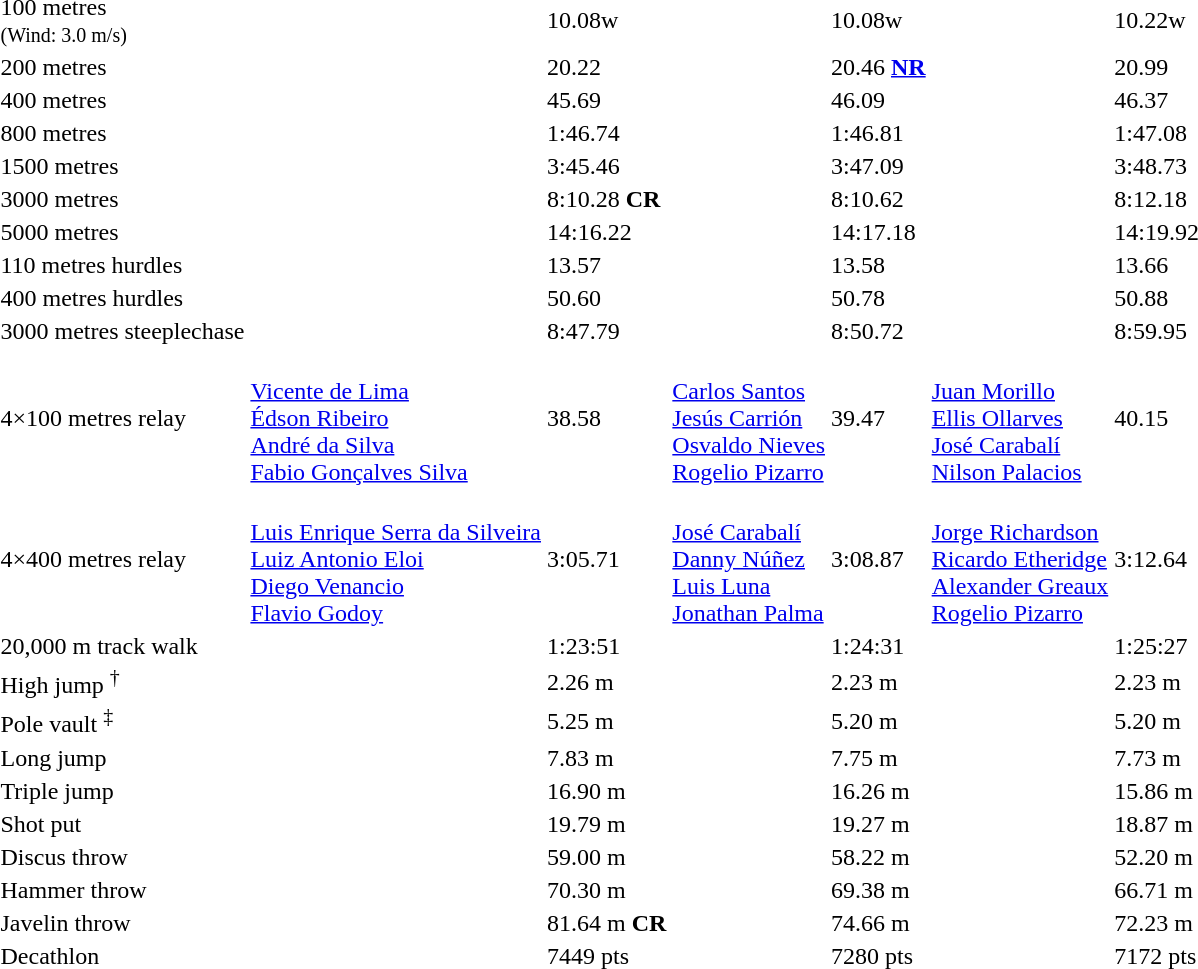<table>
<tr>
<td>100 metres<br><small>(Wind: 3.0 m/s)</small></td>
<td></td>
<td>10.08w</td>
<td></td>
<td>10.08w</td>
<td></td>
<td>10.22w</td>
</tr>
<tr>
<td>200 metres</td>
<td></td>
<td>20.22</td>
<td></td>
<td>20.46 <strong><a href='#'>NR</a></strong></td>
<td></td>
<td>20.99</td>
</tr>
<tr>
<td>400 metres</td>
<td></td>
<td>45.69</td>
<td></td>
<td>46.09</td>
<td></td>
<td>46.37</td>
</tr>
<tr>
<td>800 metres</td>
<td></td>
<td>1:46.74</td>
<td></td>
<td>1:46.81</td>
<td></td>
<td>1:47.08</td>
</tr>
<tr>
<td>1500 metres</td>
<td></td>
<td>3:45.46</td>
<td></td>
<td>3:47.09</td>
<td></td>
<td>3:48.73</td>
</tr>
<tr>
<td>3000 metres</td>
<td></td>
<td>8:10.28 <strong>CR</strong></td>
<td></td>
<td>8:10.62</td>
<td></td>
<td>8:12.18</td>
</tr>
<tr>
<td>5000 metres</td>
<td></td>
<td>14:16.22</td>
<td></td>
<td>14:17.18</td>
<td></td>
<td>14:19.92</td>
</tr>
<tr>
<td>110 metres hurdles</td>
<td></td>
<td>13.57</td>
<td></td>
<td>13.58</td>
<td></td>
<td>13.66</td>
</tr>
<tr>
<td>400 metres hurdles</td>
<td></td>
<td>50.60</td>
<td></td>
<td>50.78</td>
<td></td>
<td>50.88</td>
</tr>
<tr>
<td>3000 metres steeplechase</td>
<td></td>
<td>8:47.79</td>
<td></td>
<td>8:50.72</td>
<td></td>
<td>8:59.95</td>
</tr>
<tr>
<td>4×100 metres relay</td>
<td><br><a href='#'>Vicente de Lima</a><br><a href='#'>Édson Ribeiro</a><br><a href='#'>André da Silva</a><br><a href='#'>Fabio Gonçalves Silva</a></td>
<td>38.58</td>
<td><br><a href='#'>Carlos Santos</a><br><a href='#'>Jesús Carrión</a><br><a href='#'>Osvaldo Nieves</a><br><a href='#'>Rogelio Pizarro</a></td>
<td>39.47</td>
<td><br><a href='#'>Juan Morillo</a><br><a href='#'>Ellis Ollarves</a><br><a href='#'>José Carabalí</a><br><a href='#'>Nilson Palacios</a></td>
<td>40.15</td>
</tr>
<tr>
<td>4×400 metres relay</td>
<td><br><a href='#'>Luis Enrique Serra da Silveira</a><br><a href='#'>Luiz Antonio Eloi</a><br><a href='#'>Diego Venancio</a><br><a href='#'>Flavio Godoy</a></td>
<td>3:05.71</td>
<td><br><a href='#'>José Carabalí</a><br><a href='#'>Danny Núñez</a><br><a href='#'>Luis Luna</a><br><a href='#'>Jonathan Palma</a></td>
<td>3:08.87</td>
<td><br><a href='#'>Jorge Richardson</a><br><a href='#'>Ricardo Etheridge</a><br><a href='#'>Alexander Greaux</a><br><a href='#'>Rogelio Pizarro</a></td>
<td>3:12.64</td>
</tr>
<tr>
<td>20,000 m track walk</td>
<td></td>
<td>1:23:51</td>
<td></td>
<td>1:24:31</td>
<td></td>
<td>1:25:27</td>
</tr>
<tr>
<td>High jump <sup>†</sup></td>
<td></td>
<td>2.26 m</td>
<td></td>
<td>2.23 m</td>
<td></td>
<td>2.23 m</td>
</tr>
<tr>
<td>Pole vault <sup>‡</sup></td>
<td></td>
<td>5.25 m</td>
<td></td>
<td>5.20 m</td>
<td></td>
<td>5.20 m</td>
</tr>
<tr>
<td>Long jump</td>
<td></td>
<td>7.83 m</td>
<td></td>
<td>7.75 m</td>
<td></td>
<td>7.73 m</td>
</tr>
<tr>
<td>Triple jump</td>
<td></td>
<td>16.90 m</td>
<td></td>
<td>16.26 m</td>
<td></td>
<td>15.86 m</td>
</tr>
<tr>
<td>Shot put</td>
<td></td>
<td>19.79 m</td>
<td></td>
<td>19.27 m</td>
<td></td>
<td>18.87 m</td>
</tr>
<tr>
<td>Discus throw</td>
<td></td>
<td>59.00 m</td>
<td></td>
<td>58.22 m</td>
<td></td>
<td>52.20 m</td>
</tr>
<tr>
<td>Hammer throw</td>
<td></td>
<td>70.30 m</td>
<td></td>
<td>69.38 m</td>
<td></td>
<td>66.71 m</td>
</tr>
<tr>
<td>Javelin throw</td>
<td></td>
<td>81.64 m <strong>CR</strong></td>
<td></td>
<td>74.66 m</td>
<td></td>
<td>72.23 m</td>
</tr>
<tr>
<td>Decathlon</td>
<td></td>
<td>7449 pts</td>
<td></td>
<td>7280 pts</td>
<td></td>
<td>7172 pts</td>
</tr>
</table>
